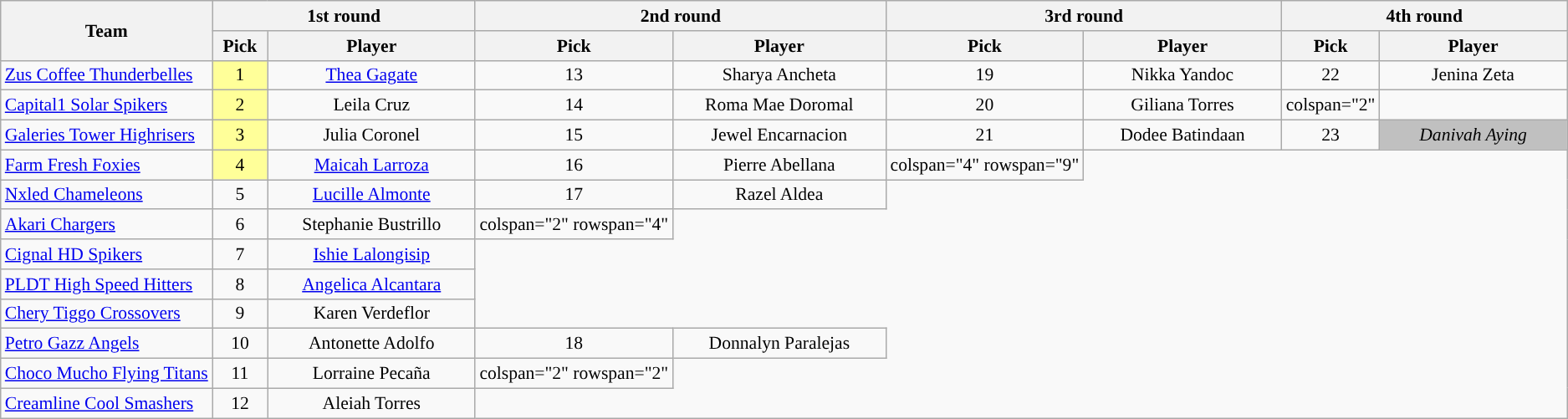<table class="wikitable" style="font-size:90%; text-align:center; white-space:nowrap">
<tr>
<th rowspan="2">Team</th>
<th colspan="2">1st round</th>
<th colspan="2">2nd round</th>
<th colspan="2">3rd round</th>
<th colspan="2">4th round</th>
</tr>
<tr>
<th width=5%>Pick</th>
<th width=20%>Player</th>
<th width=5%>Pick</th>
<th width=20%>Player</th>
<th width=5%>Pick</th>
<th width=20%>Player</th>
<th width=5%>Pick</th>
<th width=20%>Player</th>
</tr>
<tr>
<td style="text-align:left"><a href='#'>Zus Coffee Thunderbelles</a></td>
<td style="background:#ff9;">1</td>
<td><a href='#'>Thea Gagate</a></td>
<td>13</td>
<td>Sharya Ancheta</td>
<td>19</td>
<td>Nikka Yandoc</td>
<td>22</td>
<td>Jenina Zeta</td>
</tr>
<tr>
<td style="text-align:left"><a href='#'>Capital1 Solar Spikers</a></td>
<td style="background:#ff9;">2</td>
<td>Leila Cruz</td>
<td>14</td>
<td>Roma Mae Doromal</td>
<td>20</td>
<td>Giliana Torres</td>
<td>colspan="2" </td>
</tr>
<tr>
<td style="text-align:left"><a href='#'>Galeries Tower Highrisers</a></td>
<td style="background:#ff9;">3</td>
<td>Julia Coronel</td>
<td>15</td>
<td>Jewel Encarnacion</td>
<td>21</td>
<td>Dodee Batindaan</td>
<td>23</td>
<td style="background:silver;"><em>Danivah Aying</em></td>
</tr>
<tr>
<td style="text-align:left"><a href='#'>Farm Fresh Foxies</a></td>
<td style="background:#ff9;">4</td>
<td><a href='#'>Maicah Larroza</a></td>
<td>16</td>
<td>Pierre Abellana</td>
<td>colspan="4" rowspan="9" </td>
</tr>
<tr>
<td style="text-align:left"><a href='#'>Nxled Chameleons</a></td>
<td>5</td>
<td><a href='#'>Lucille Almonte</a></td>
<td>17</td>
<td>Razel Aldea</td>
</tr>
<tr>
<td style="text-align:left"><a href='#'>Akari Chargers</a></td>
<td>6</td>
<td>Stephanie Bustrillo</td>
<td>colspan="2" rowspan="4" </td>
</tr>
<tr>
<td style="text-align:left"><a href='#'>Cignal HD Spikers</a></td>
<td>7</td>
<td><a href='#'>Ishie Lalongisip</a></td>
</tr>
<tr>
<td style="text-align:left"><a href='#'>PLDT High Speed Hitters</a></td>
<td>8</td>
<td><a href='#'>Angelica Alcantara</a></td>
</tr>
<tr>
<td style="text-align:left"><a href='#'>Chery Tiggo Crossovers</a></td>
<td>9</td>
<td>Karen Verdeflor</td>
</tr>
<tr>
<td style="text-align:left"><a href='#'>Petro Gazz Angels</a></td>
<td>10</td>
<td>Antonette Adolfo</td>
<td>18</td>
<td>Donnalyn Paralejas</td>
</tr>
<tr>
<td style="text-align:left"><a href='#'>Choco Mucho Flying Titans</a></td>
<td>11</td>
<td>Lorraine Pecaña</td>
<td>colspan="2" rowspan="2" </td>
</tr>
<tr>
<td style="text-align:left"><a href='#'>Creamline Cool Smashers</a></td>
<td>12</td>
<td>Aleiah Torres</td>
</tr>
</table>
